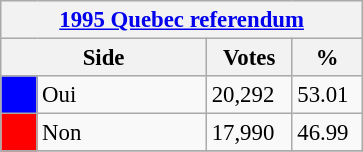<table class="wikitable" style="font-size: 95%; clear:both">
<tr style="background-color:#E9E9E9">
<th colspan=4><a href='#'>1995 Quebec referendum</a></th>
</tr>
<tr style="background-color:#E9E9E9">
<th colspan=2 style="width: 130px">Side</th>
<th style="width: 50px">Votes</th>
<th style="width: 40px">%</th>
</tr>
<tr>
<td bgcolor="blue"></td>
<td>Oui</td>
<td>20,292</td>
<td>53.01</td>
</tr>
<tr>
<td bgcolor="red"></td>
<td>Non</td>
<td>17,990</td>
<td>46.99</td>
</tr>
<tr>
</tr>
</table>
